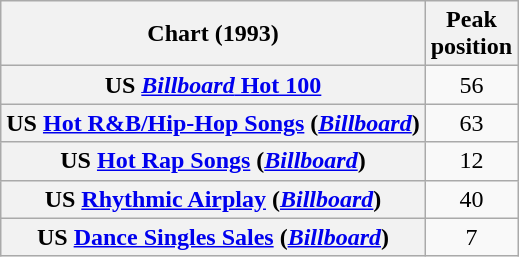<table class="wikitable sortable plainrowheaders" style="text-align:center">
<tr>
<th scope="col">Chart (1993)</th>
<th scope="col">Peak<br> position</th>
</tr>
<tr>
<th scope="row">US <a href='#'><em>Billboard</em> Hot 100</a></th>
<td>56</td>
</tr>
<tr>
<th scope="row">US <a href='#'>Hot R&B/Hip-Hop Songs</a> (<em><a href='#'>Billboard</a></em>)</th>
<td>63</td>
</tr>
<tr>
<th scope="row">US <a href='#'>Hot Rap Songs</a> (<em><a href='#'>Billboard</a></em>)</th>
<td>12</td>
</tr>
<tr>
<th scope="row">US <a href='#'>Rhythmic Airplay</a> (<em><a href='#'>Billboard</a></em>)</th>
<td>40</td>
</tr>
<tr>
<th scope="row">US <a href='#'>Dance Singles Sales</a> (<em><a href='#'>Billboard</a></em>)</th>
<td>7</td>
</tr>
</table>
